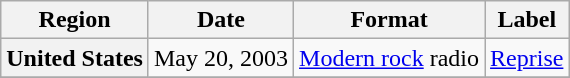<table class="wikitable plainrowheaders">
<tr>
<th scope="col">Region</th>
<th scope="col">Date</th>
<th scope="col">Format</th>
<th scope="col">Label</th>
</tr>
<tr>
<th scope="row">United States</th>
<td>May 20, 2003</td>
<td><a href='#'>Modern rock</a> radio</td>
<td><a href='#'>Reprise</a></td>
</tr>
<tr>
</tr>
</table>
